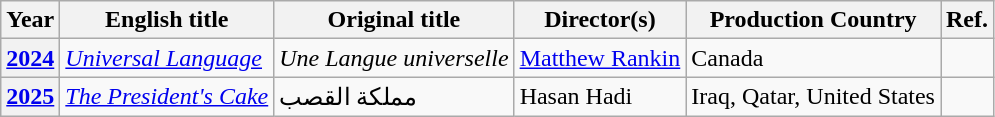<table class="wikitable">
<tr>
<th>Year</th>
<th>English title</th>
<th>Original title</th>
<th>Director(s)</th>
<th>Production Country</th>
<th>Ref.</th>
</tr>
<tr>
<th><a href='#'>2024</a></th>
<td><em><a href='#'>Universal Language</a></em></td>
<td><em>Une Langue universelle</em></td>
<td><a href='#'>Matthew Rankin</a></td>
<td>Canada</td>
<td></td>
</tr>
<tr>
<th><a href='#'>2025</a></th>
<td><em><a href='#'>The President's Cake</a></em></td>
<td>مملكة القصب</td>
<td>Hasan Hadi</td>
<td>Iraq, Qatar, United States</td>
<td></td>
</tr>
</table>
